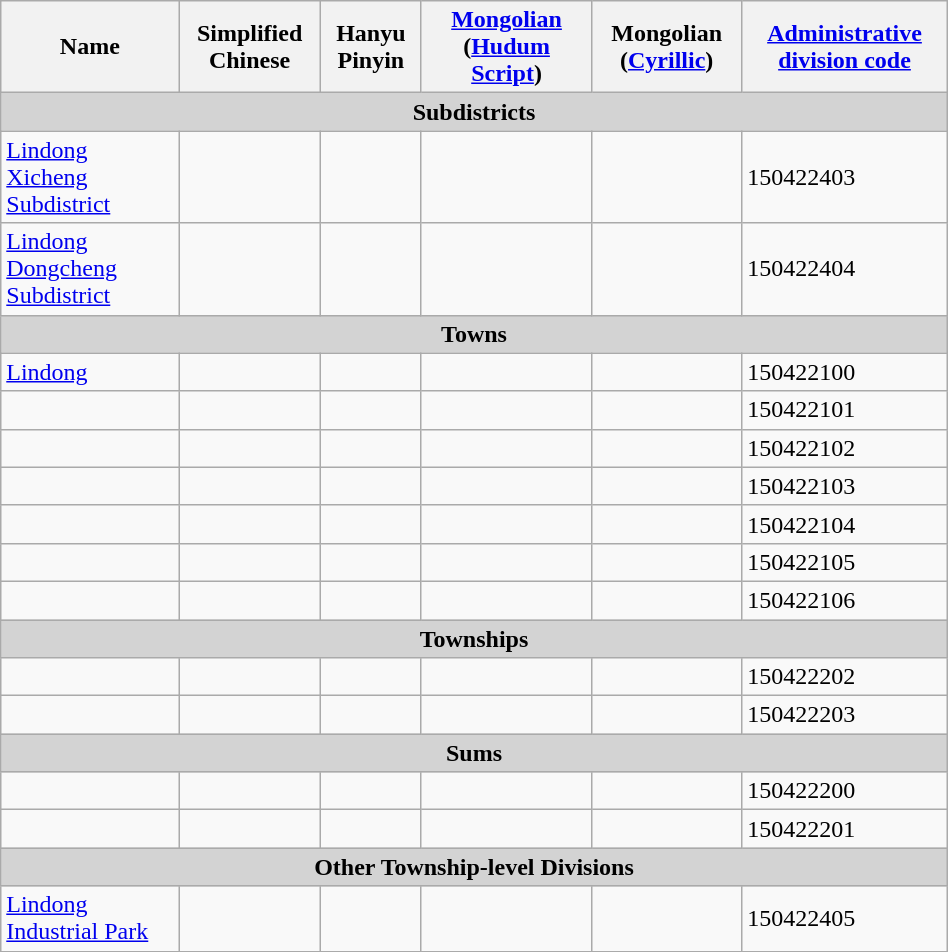<table class="wikitable" align="center" style="width:50%; border="1">
<tr>
<th>Name</th>
<th>Simplified Chinese</th>
<th>Hanyu Pinyin</th>
<th><a href='#'>Mongolian</a> (<a href='#'>Hudum Script</a>)</th>
<th>Mongolian (<a href='#'>Cyrillic</a>)</th>
<th><a href='#'>Administrative division code</a></th>
</tr>
<tr>
<td colspan="6"  style="text-align:center; background:#d3d3d3;"><strong>Subdistricts</strong></td>
</tr>
<tr --------->
<td><a href='#'>Lindong Xicheng Subdistrict</a></td>
<td></td>
<td></td>
<td></td>
<td></td>
<td>150422403</td>
</tr>
<tr>
<td><a href='#'>Lindong Dongcheng Subdistrict</a></td>
<td></td>
<td></td>
<td></td>
<td></td>
<td>150422404</td>
</tr>
<tr>
<td colspan="6"  style="text-align:center; background:#d3d3d3;"><strong>Towns</strong></td>
</tr>
<tr --------->
<td><a href='#'>Lindong</a></td>
<td></td>
<td></td>
<td></td>
<td></td>
<td>150422100</td>
</tr>
<tr>
<td></td>
<td></td>
<td></td>
<td></td>
<td></td>
<td>150422101</td>
</tr>
<tr>
<td></td>
<td></td>
<td></td>
<td></td>
<td></td>
<td>150422102</td>
</tr>
<tr>
<td></td>
<td></td>
<td></td>
<td></td>
<td></td>
<td>150422103</td>
</tr>
<tr>
<td></td>
<td></td>
<td></td>
<td></td>
<td></td>
<td>150422104</td>
</tr>
<tr>
<td></td>
<td></td>
<td></td>
<td></td>
<td></td>
<td>150422105</td>
</tr>
<tr>
<td></td>
<td></td>
<td></td>
<td></td>
<td></td>
<td>150422106</td>
</tr>
<tr>
<td colspan="6"  style="text-align:center; background:#d3d3d3;"><strong>Townships</strong></td>
</tr>
<tr --------->
<td></td>
<td></td>
<td></td>
<td></td>
<td></td>
<td>150422202</td>
</tr>
<tr>
<td></td>
<td></td>
<td></td>
<td></td>
<td></td>
<td>150422203</td>
</tr>
<tr>
<td colspan="6"  style="text-align:center; background:#d3d3d3;"><strong>Sums</strong></td>
</tr>
<tr --------->
<td></td>
<td></td>
<td></td>
<td></td>
<td></td>
<td>150422200</td>
</tr>
<tr>
<td></td>
<td></td>
<td></td>
<td></td>
<td></td>
<td>150422201</td>
</tr>
<tr>
<td colspan="6"  style="text-align:center; background:#d3d3d3;"><strong>Other Township-level Divisions</strong></td>
</tr>
<tr>
<td><a href='#'>Lindong Industrial Park</a></td>
<td></td>
<td></td>
<td></td>
<td></td>
<td>150422405</td>
</tr>
<tr>
</tr>
</table>
